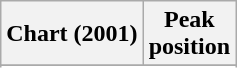<table class="wikitable sortable">
<tr>
<th align="left">Chart (2001)</th>
<th align="center">Peak<br>position</th>
</tr>
<tr>
</tr>
<tr>
</tr>
</table>
